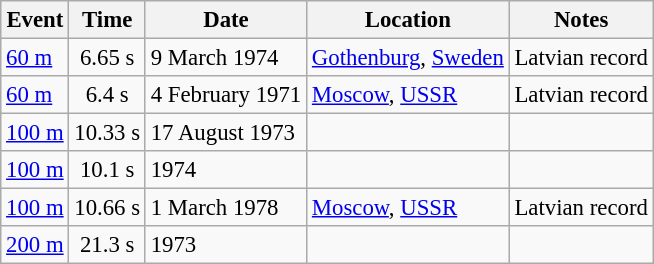<table class="wikitable" style="font-size: 95%;">
<tr>
<th>Event</th>
<th>Time</th>
<th>Date</th>
<th>Location</th>
<th>Notes</th>
</tr>
<tr>
<td><a href='#'>60 m</a> </td>
<td style="text-align:center;">6.65 s</td>
<td>9 March 1974</td>
<td><a href='#'>Gothenburg</a>, <a href='#'>Sweden</a></td>
<td>Latvian record</td>
</tr>
<tr>
<td><a href='#'>60 m</a> </td>
<td style="text-align:center;">6.4 s</td>
<td>4 February 1971</td>
<td><a href='#'>Moscow</a>, <a href='#'>USSR</a></td>
<td>Latvian record</td>
</tr>
<tr>
<td><a href='#'>100 m</a></td>
<td style="text-align:center;">10.33 s</td>
<td>17 August 1973</td>
<td></td>
<td></td>
</tr>
<tr>
<td><a href='#'>100 m</a> </td>
<td style="text-align:center;">10.1 s</td>
<td>1974</td>
<td></td>
<td></td>
</tr>
<tr>
<td><a href='#'>100 m</a> </td>
<td style="text-align:center;">10.66 s</td>
<td>1 March 1978</td>
<td><a href='#'>Moscow</a>, <a href='#'>USSR</a></td>
<td>Latvian record</td>
</tr>
<tr>
<td><a href='#'>200 m</a></td>
<td style="text-align:center;">21.3 s</td>
<td>1973</td>
<td></td>
<td></td>
</tr>
</table>
